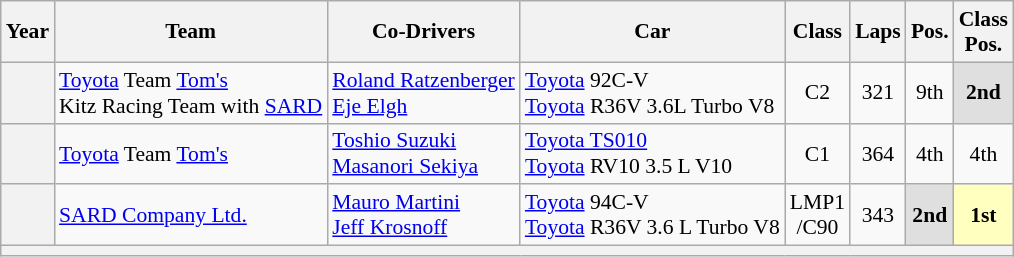<table class="wikitable" style="text-align:center; font-size:90%">
<tr>
<th>Year</th>
<th>Team</th>
<th>Co-Drivers</th>
<th>Car</th>
<th>Class</th>
<th>Laps</th>
<th>Pos.</th>
<th>Class<br>Pos.</th>
</tr>
<tr>
<th></th>
<td align="left" nowrap> <a href='#'>Toyota</a> Team <a href='#'>Tom's</a><br> Kitz Racing Team with <a href='#'>SARD</a></td>
<td align="left" nowrap> <a href='#'>Roland Ratzenberger</a><br> <a href='#'>Eje Elgh</a></td>
<td align="left" nowrap><a href='#'>Toyota</a> 92C-V<br><a href='#'>Toyota</a> R36V 3.6L Turbo V8</td>
<td>C2</td>
<td>321</td>
<td>9th</td>
<td style="background:#DFDFDF"><strong>2nd</strong></td>
</tr>
<tr>
<th></th>
<td align="left" nowrap> <a href='#'>Toyota</a> Team <a href='#'>Tom's</a></td>
<td align="left" nowrap> <a href='#'>Toshio Suzuki</a><br> <a href='#'>Masanori Sekiya</a></td>
<td align="left" nowrap><a href='#'>Toyota TS010</a><br><a href='#'>Toyota</a> RV10 3.5 L V10</td>
<td>C1</td>
<td>364</td>
<td>4th</td>
<td>4th</td>
</tr>
<tr>
<th></th>
<td align="left" nowrap> <a href='#'>SARD Company Ltd.</a></td>
<td align="left" nowrap> <a href='#'>Mauro Martini</a><br>  <a href='#'>Jeff Krosnoff</a></td>
<td align="left" nowrap><a href='#'>Toyota</a> 94C-V<br><a href='#'>Toyota</a> R36V 3.6 L Turbo V8</td>
<td>LMP1<br>/C90</td>
<td>343</td>
<td style="background:#DFDFDF"><strong>2nd</strong></td>
<td style="background:#FFFFBF"><strong>1st</strong></td>
</tr>
<tr>
<th colspan="8"></th>
</tr>
</table>
